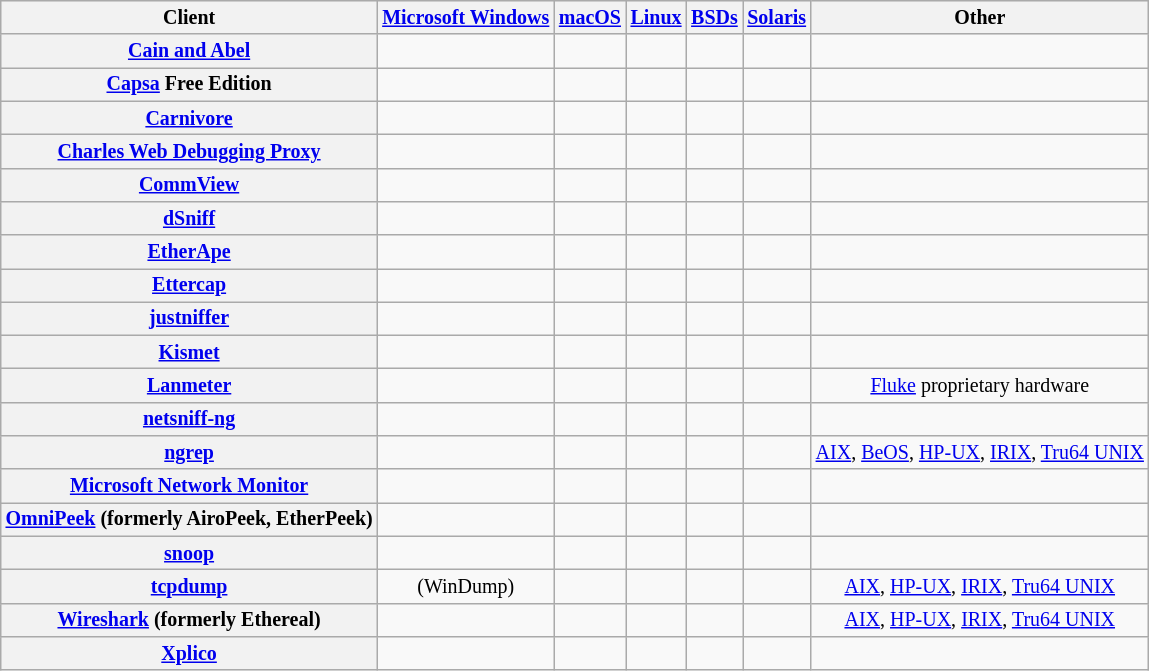<table class="wikitable sortable" style="width: auto; table-layout: fixed; font-size: smaller; text-align: center;">
<tr style="background: #ececec">
<th>Client</th>
<th><a href='#'>Microsoft Windows</a></th>
<th><a href='#'>macOS</a></th>
<th><a href='#'>Linux</a></th>
<th><a href='#'>BSDs</a></th>
<th><a href='#'>Solaris</a></th>
<th>Other</th>
</tr>
<tr>
<th><a href='#'>Cain and Abel</a></th>
<td></td>
<td></td>
<td></td>
<td></td>
<td></td>
<td></td>
</tr>
<tr>
<th><a href='#'>Capsa</a> Free Edition</th>
<td></td>
<td></td>
<td></td>
<td></td>
<td></td>
<td></td>
</tr>
<tr>
<th><a href='#'>Carnivore</a></th>
<td></td>
<td></td>
<td></td>
<td></td>
<td></td>
<td></td>
</tr>
<tr>
<th><a href='#'>Charles Web Debugging Proxy</a></th>
<td></td>
<td></td>
<td></td>
<td></td>
<td></td>
<td></td>
</tr>
<tr>
<th><a href='#'>CommView</a></th>
<td></td>
<td></td>
<td></td>
<td></td>
<td></td>
<td></td>
</tr>
<tr>
<th><a href='#'>dSniff</a></th>
<td></td>
<td></td>
<td></td>
<td></td>
<td></td>
<td></td>
</tr>
<tr>
<th><a href='#'>EtherApe</a></th>
<td></td>
<td></td>
<td></td>
<td></td>
<td></td>
<td></td>
</tr>
<tr>
<th><a href='#'>Ettercap</a></th>
<td></td>
<td></td>
<td></td>
<td></td>
<td></td>
<td></td>
</tr>
<tr>
<th><a href='#'>justniffer</a></th>
<td></td>
<td></td>
<td></td>
<td></td>
<td></td>
<td></td>
</tr>
<tr>
<th><a href='#'>Kismet</a></th>
<td></td>
<td></td>
<td></td>
<td></td>
<td></td>
<td></td>
</tr>
<tr>
<th><a href='#'>Lanmeter</a></th>
<td></td>
<td></td>
<td></td>
<td></td>
<td></td>
<td><a href='#'>Fluke</a> proprietary hardware</td>
</tr>
<tr>
<th><a href='#'>netsniff-ng</a></th>
<td></td>
<td></td>
<td></td>
<td></td>
<td></td>
<td></td>
</tr>
<tr>
<th><a href='#'>ngrep</a></th>
<td></td>
<td></td>
<td></td>
<td></td>
<td></td>
<td><a href='#'>AIX</a>, <a href='#'>BeOS</a>, <a href='#'>HP-UX</a>, <a href='#'>IRIX</a>, <a href='#'>Tru64 UNIX</a></td>
</tr>
<tr>
<th><a href='#'>Microsoft Network Monitor</a></th>
<td></td>
<td></td>
<td></td>
<td></td>
<td></td>
<td></td>
</tr>
<tr>
<th><a href='#'>OmniPeek</a> (formerly AiroPeek, EtherPeek)</th>
<td></td>
<td></td>
<td></td>
<td></td>
<td></td>
<td></td>
</tr>
<tr>
<th><a href='#'>snoop</a></th>
<td></td>
<td></td>
<td></td>
<td></td>
<td></td>
<td></td>
</tr>
<tr>
<th><a href='#'>tcpdump</a></th>
<td> (WinDump)</td>
<td></td>
<td></td>
<td></td>
<td></td>
<td><a href='#'>AIX</a>, <a href='#'>HP-UX</a>, <a href='#'>IRIX</a>, <a href='#'>Tru64 UNIX</a></td>
</tr>
<tr>
<th><a href='#'>Wireshark</a> (formerly Ethereal)</th>
<td></td>
<td></td>
<td></td>
<td></td>
<td></td>
<td><a href='#'>AIX</a>, <a href='#'>HP-UX</a>, <a href='#'>IRIX</a>, <a href='#'>Tru64 UNIX</a></td>
</tr>
<tr>
<th><a href='#'>Xplico</a></th>
<td></td>
<td></td>
<td></td>
<td></td>
<td></td>
<td></td>
</tr>
</table>
